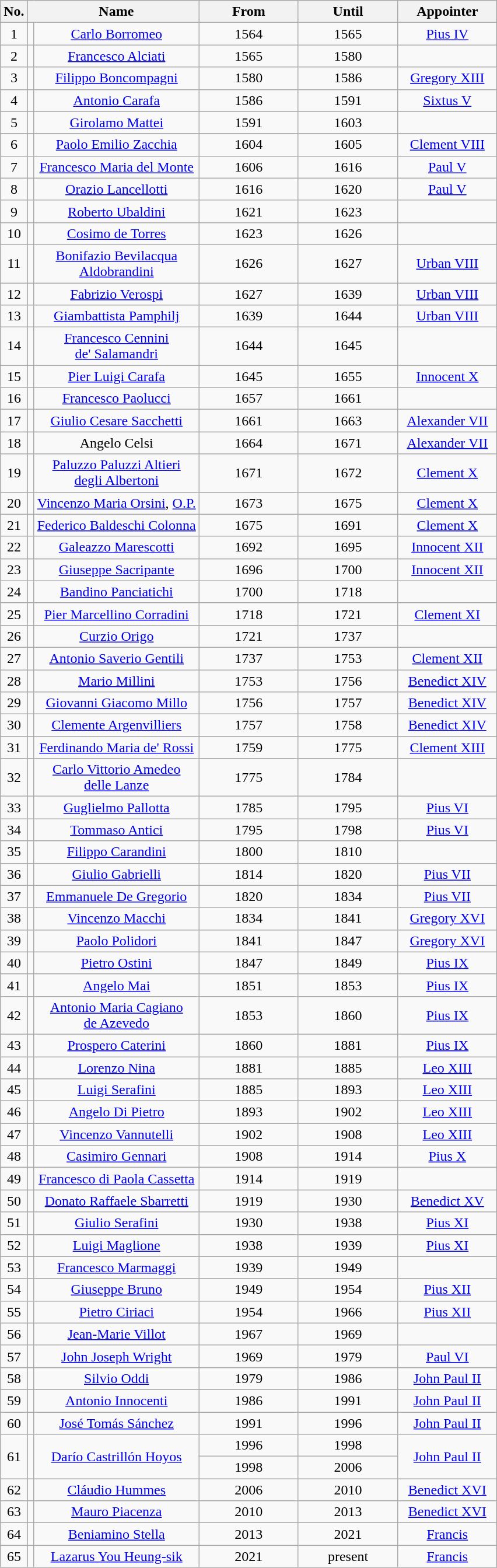<table class=wikitable style="font-size:100%; text-align:center;">
<tr>
<th scope="col">No.</th>
<th scope="col" style="border-right:none;"></th>
<th scope="col" style="border-left:none;">Name</th>
<th scope="col" style="width:20%;">From</th>
<th scope="col" style="width:20%;">Until</th>
<th scope="col" style="width:20%;">Appointer</th>
</tr>
<tr>
<td>1</td>
<td></td>
<td><a href='#'>Carlo Borromeo</a></td>
<td>1564</td>
<td>1565</td>
<td><a href='#'>Pius IV</a></td>
</tr>
<tr>
<td>2</td>
<td></td>
<td><a href='#'>Francesco Alciati</a></td>
<td>1565</td>
<td>1580</td>
<td></td>
</tr>
<tr>
<td>3</td>
<td></td>
<td><a href='#'>Filippo Boncompagni</a></td>
<td>1580</td>
<td>1586</td>
<td><a href='#'>Gregory XIII</a></td>
</tr>
<tr>
<td>4</td>
<td></td>
<td><a href='#'>Antonio Carafa</a></td>
<td>1586</td>
<td>1591</td>
<td><a href='#'>Sixtus V</a></td>
</tr>
<tr>
<td>5</td>
<td></td>
<td><a href='#'>Girolamo Mattei</a></td>
<td>1591</td>
<td>1603</td>
<td></td>
</tr>
<tr>
<td>6</td>
<td><br></td>
<td><a href='#'>Paolo Emilio Zacchia</a></td>
<td>1604</td>
<td>1605</td>
<td><a href='#'>Clement VIII</a></td>
</tr>
<tr>
<td>7</td>
<td></td>
<td><a href='#'>Francesco Maria del Monte</a></td>
<td>1606</td>
<td>1616</td>
<td><a href='#'>Paul V</a></td>
</tr>
<tr>
<td>8</td>
<td></td>
<td><a href='#'>Orazio Lancellotti</a></td>
<td>1616</td>
<td>1620</td>
<td><a href='#'>Paul V</a></td>
</tr>
<tr>
<td>9</td>
<td></td>
<td><a href='#'>Roberto Ubaldini</a></td>
<td>1621</td>
<td>1623</td>
<td></td>
</tr>
<tr>
<td>10</td>
<td></td>
<td><a href='#'>Cosimo de Torres</a></td>
<td>1623</td>
<td>1626</td>
<td></td>
</tr>
<tr>
<td>11</td>
<td></td>
<td><a href='#'>Bonifazio Bevilacqua<br>Aldobrandini</a></td>
<td>1626</td>
<td>1627</td>
<td><a href='#'>Urban VIII</a></td>
</tr>
<tr>
<td>12</td>
<td></td>
<td><a href='#'>Fabrizio Verospi</a></td>
<td>1627</td>
<td>1639</td>
<td><a href='#'>Urban VIII</a></td>
</tr>
<tr>
<td>13</td>
<td></td>
<td><a href='#'>Giambattista Pamphilj</a></td>
<td>1639</td>
<td>1644</td>
<td><a href='#'>Urban VIII</a></td>
</tr>
<tr>
<td>14</td>
<td></td>
<td><a href='#'>Francesco Cennini<br>de' Salamandri</a></td>
<td>1644</td>
<td>1645</td>
<td></td>
</tr>
<tr>
<td>15</td>
<td></td>
<td><a href='#'>Pier Luigi Carafa</a></td>
<td>1645</td>
<td>1655</td>
<td><a href='#'>Innocent X</a></td>
</tr>
<tr>
<td>16</td>
<td></td>
<td><a href='#'>Francesco Paolucci</a></td>
<td>1657</td>
<td>1661</td>
<td></td>
</tr>
<tr>
<td>17</td>
<td></td>
<td><a href='#'>Giulio Cesare Sacchetti</a></td>
<td>1661</td>
<td>1663</td>
<td><a href='#'>Alexander VII</a></td>
</tr>
<tr>
<td>18</td>
<td></td>
<td>Angelo Celsi</td>
<td>1664</td>
<td>1671</td>
<td><a href='#'>Alexander VII</a></td>
</tr>
<tr>
<td>19</td>
<td></td>
<td><a href='#'>Paluzzo Paluzzi Altieri<br>degli Albertoni</a></td>
<td>1671</td>
<td>1672</td>
<td><a href='#'>Clement X</a></td>
</tr>
<tr>
<td>20</td>
<td></td>
<td><a href='#'>Vincenzo Maria Orsini</a>, <a href='#'>O.P.</a></td>
<td>1673</td>
<td>1675</td>
<td><a href='#'>Clement X</a></td>
</tr>
<tr>
<td>21</td>
<td></td>
<td><a href='#'>Federico Baldeschi Colonna</a></td>
<td>1675</td>
<td>1691</td>
<td><a href='#'>Clement X</a></td>
</tr>
<tr>
<td>22</td>
<td></td>
<td><a href='#'>Galeazzo Marescotti</a></td>
<td>1692</td>
<td>1695</td>
<td><a href='#'>Innocent XII</a></td>
</tr>
<tr>
<td>23</td>
<td></td>
<td><a href='#'>Giuseppe Sacripante</a></td>
<td>1696</td>
<td>1700</td>
<td><a href='#'>Innocent XII</a></td>
</tr>
<tr>
<td>24</td>
<td></td>
<td><a href='#'>Bandino Panciatichi</a></td>
<td>1700</td>
<td>1718</td>
<td></td>
</tr>
<tr>
<td>25</td>
<td></td>
<td><a href='#'>Pier Marcellino Corradini</a></td>
<td>1718</td>
<td>1721</td>
<td><a href='#'>Clement XI</a></td>
</tr>
<tr>
<td>26</td>
<td></td>
<td><a href='#'>Curzio Origo</a></td>
<td>1721</td>
<td>1737</td>
<td></td>
</tr>
<tr>
<td>27</td>
<td></td>
<td><a href='#'>Antonio Saverio Gentili</a></td>
<td>1737</td>
<td>1753</td>
<td><a href='#'>Clement XII</a></td>
</tr>
<tr>
<td>28</td>
<td></td>
<td><a href='#'>Mario Millini</a></td>
<td>1753</td>
<td>1756</td>
<td><a href='#'>Benedict XIV</a></td>
</tr>
<tr>
<td>29</td>
<td></td>
<td><a href='#'>Giovanni Giacomo Millo</a></td>
<td>1756</td>
<td>1757</td>
<td><a href='#'>Benedict XIV</a></td>
</tr>
<tr>
<td>30</td>
<td></td>
<td><a href='#'>Clemente Argenvilliers</a></td>
<td>1757</td>
<td>1758</td>
<td><a href='#'>Benedict XIV</a></td>
</tr>
<tr>
<td>31</td>
<td></td>
<td><a href='#'>Ferdinando Maria de' Rossi</a></td>
<td>1759</td>
<td>1775</td>
<td><a href='#'>Clement XIII</a></td>
</tr>
<tr>
<td>32</td>
<td></td>
<td><a href='#'>Carlo Vittorio Amedeo<br> delle Lanze</a></td>
<td>1775</td>
<td>1784</td>
<td></td>
</tr>
<tr>
<td>33</td>
<td></td>
<td><a href='#'>Guglielmo Pallotta</a></td>
<td>1785</td>
<td>1795</td>
<td><a href='#'>Pius VI</a></td>
</tr>
<tr>
<td>34</td>
<td></td>
<td><a href='#'>Tommaso Antici</a></td>
<td>1795</td>
<td>1798</td>
<td><a href='#'>Pius VI</a></td>
</tr>
<tr>
<td>35</td>
<td></td>
<td><a href='#'>Filippo Carandini</a></td>
<td>1800</td>
<td>1810</td>
<td></td>
</tr>
<tr>
<td>36</td>
<td></td>
<td><a href='#'>Giulio Gabrielli</a></td>
<td>1814</td>
<td>1820</td>
<td><a href='#'>Pius VII</a></td>
</tr>
<tr>
<td>37</td>
<td></td>
<td><a href='#'>Emmanuele De Gregorio</a></td>
<td>1820</td>
<td>1834</td>
<td><a href='#'>Pius VII</a></td>
</tr>
<tr>
<td>38</td>
<td></td>
<td><a href='#'>Vincenzo Macchi</a></td>
<td>1834</td>
<td>1841</td>
<td><a href='#'>Gregory XVI</a></td>
</tr>
<tr>
<td>39</td>
<td></td>
<td><a href='#'>Paolo Polidori</a></td>
<td>1841</td>
<td>1847</td>
<td><a href='#'>Gregory XVI</a></td>
</tr>
<tr>
<td>40</td>
<td></td>
<td><a href='#'>Pietro Ostini</a></td>
<td>1847</td>
<td>1849</td>
<td><a href='#'>Pius IX</a></td>
</tr>
<tr>
<td>41</td>
<td></td>
<td><a href='#'>Angelo Mai</a></td>
<td>1851</td>
<td>1853</td>
<td><a href='#'>Pius IX</a></td>
</tr>
<tr>
<td>42</td>
<td></td>
<td><a href='#'>Antonio Maria Cagiano<br>de Azevedo</a></td>
<td>1853</td>
<td>1860</td>
<td><a href='#'>Pius IX</a></td>
</tr>
<tr>
<td>43</td>
<td></td>
<td><a href='#'>Prospero Caterini</a></td>
<td>1860</td>
<td>1881</td>
<td><a href='#'>Pius IX</a></td>
</tr>
<tr>
<td>44</td>
<td></td>
<td><a href='#'>Lorenzo Nina</a></td>
<td>1881</td>
<td>1885</td>
<td><a href='#'>Leo XIII</a></td>
</tr>
<tr>
<td>45</td>
<td></td>
<td><a href='#'>Luigi Serafini</a></td>
<td>1885</td>
<td>1893</td>
<td><a href='#'>Leo XIII</a></td>
</tr>
<tr>
<td>46</td>
<td></td>
<td><a href='#'>Angelo Di Pietro</a></td>
<td>1893</td>
<td>1902</td>
<td><a href='#'>Leo XIII</a></td>
</tr>
<tr>
<td>47</td>
<td></td>
<td><a href='#'>Vincenzo Vannutelli</a></td>
<td>1902</td>
<td>1908</td>
<td><a href='#'>Leo XIII</a></td>
</tr>
<tr>
<td>48</td>
<td></td>
<td><a href='#'>Casimiro Gennari</a></td>
<td>1908</td>
<td>1914</td>
<td><a href='#'>Pius X</a></td>
</tr>
<tr>
<td>49</td>
<td></td>
<td><a href='#'>Francesco di Paola Cassetta</a></td>
<td>1914</td>
<td>1919</td>
<td></td>
</tr>
<tr>
<td>50</td>
<td></td>
<td><a href='#'>Donato Raffaele Sbarretti</a></td>
<td>1919</td>
<td>1930</td>
<td><a href='#'>Benedict XV</a></td>
</tr>
<tr>
<td>51</td>
<td></td>
<td><a href='#'>Giulio Serafini</a></td>
<td>1930</td>
<td>1938</td>
<td><a href='#'>Pius XI</a></td>
</tr>
<tr>
<td>52</td>
<td></td>
<td><a href='#'>Luigi Maglione</a></td>
<td>1938</td>
<td>1939</td>
<td><a href='#'>Pius XI</a></td>
</tr>
<tr>
<td>53</td>
<td></td>
<td><a href='#'>Francesco Marmaggi</a></td>
<td>1939</td>
<td>1949</td>
<td></td>
</tr>
<tr>
<td>54</td>
<td></td>
<td><a href='#'>Giuseppe Bruno</a></td>
<td>1949</td>
<td>1954</td>
<td><a href='#'>Pius XII</a></td>
</tr>
<tr>
<td>55</td>
<td></td>
<td><a href='#'>Pietro Ciriaci</a></td>
<td>1954</td>
<td>1966</td>
<td><a href='#'>Pius XII</a></td>
</tr>
<tr>
<td>56</td>
<td></td>
<td><a href='#'>Jean-Marie Villot</a></td>
<td>1967</td>
<td>1969</td>
<td></td>
</tr>
<tr>
<td>57</td>
<td></td>
<td><a href='#'>John Joseph Wright</a></td>
<td>1969</td>
<td>1979</td>
<td><a href='#'>Paul VI</a></td>
</tr>
<tr>
<td>58</td>
<td></td>
<td><a href='#'>Silvio Oddi</a></td>
<td>1979</td>
<td>1986</td>
<td><a href='#'>John Paul II</a></td>
</tr>
<tr>
<td>59</td>
<td></td>
<td><a href='#'>Antonio Innocenti</a></td>
<td>1986</td>
<td>1991</td>
<td><a href='#'>John Paul II</a></td>
</tr>
<tr>
<td>60</td>
<td></td>
<td><a href='#'>José Tomás Sánchez</a></td>
<td>1991</td>
<td>1996</td>
<td><a href='#'>John Paul II</a></td>
</tr>
<tr>
<td rowspan=2>61</td>
<td rowspan=2></td>
<td rowspan=2><a href='#'>Darío Castrillón Hoyos</a></td>
<td>1996<br></td>
<td>1998</td>
<td rowspan=2><a href='#'>John Paul II</a></td>
</tr>
<tr>
<td>1998<br></td>
<td>2006</td>
</tr>
<tr>
<td>62</td>
<td></td>
<td><a href='#'>Cláudio Hummes</a></td>
<td>2006</td>
<td>2010</td>
<td><a href='#'>Benedict XVI</a></td>
</tr>
<tr>
<td>63</td>
<td></td>
<td><a href='#'>Mauro Piacenza</a></td>
<td>2010</td>
<td>2013</td>
<td><a href='#'>Benedict XVI</a></td>
</tr>
<tr>
<td>64</td>
<td></td>
<td><a href='#'>Beniamino Stella</a></td>
<td>2013</td>
<td>2021</td>
<td><a href='#'>Francis</a></td>
</tr>
<tr>
<td>65</td>
<td></td>
<td><a href='#'>Lazarus You Heung-sik</a></td>
<td>2021</td>
<td>present</td>
<td><a href='#'>Francis</a></td>
</tr>
</table>
